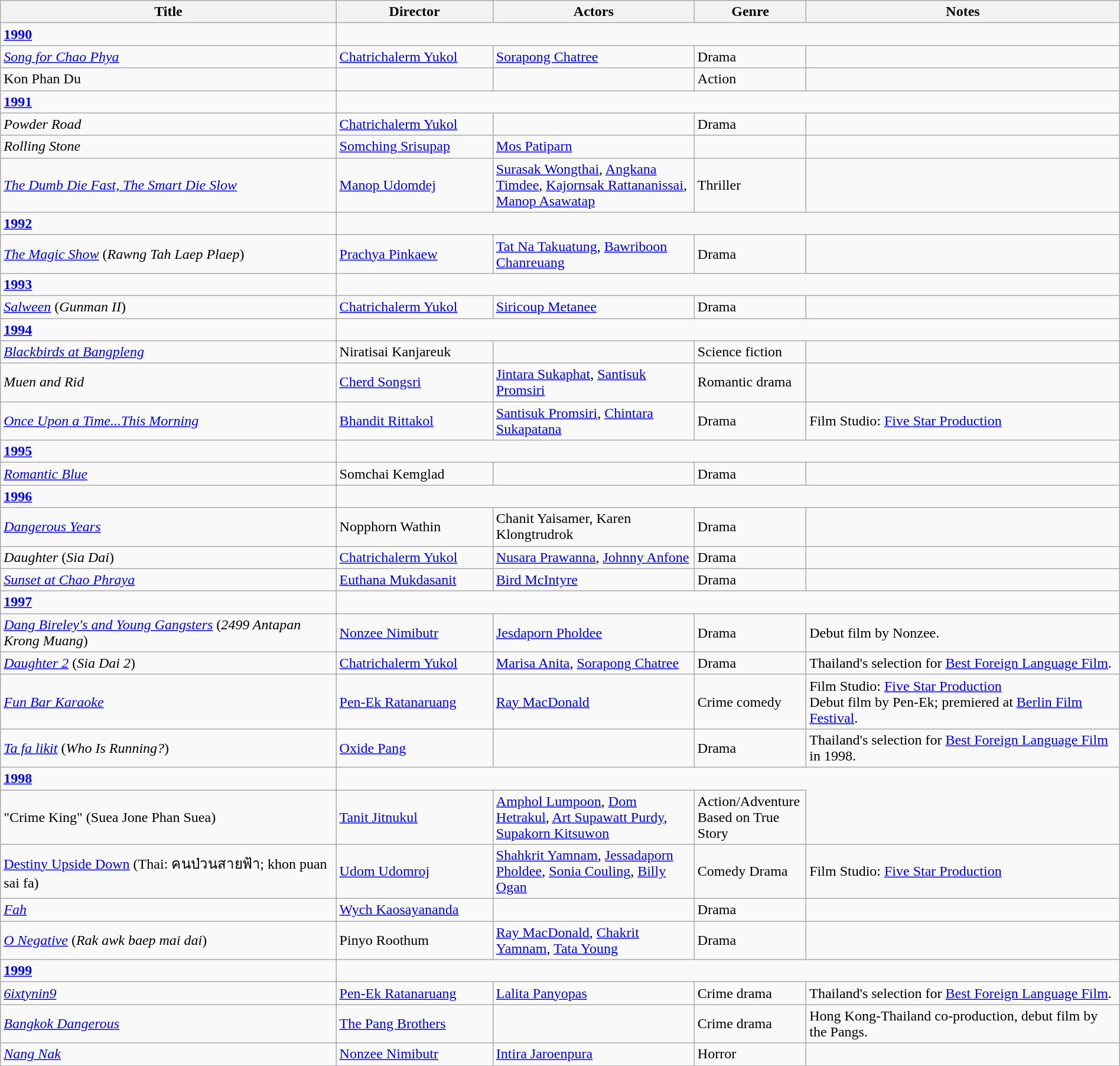<table class="wikitable" style="width:100%;">
<tr>
<th style="width:30%;">Title</th>
<th style="width:14%;">Director</th>
<th style="width:18%;">Actors</th>
<th style="width:10%;">Genre</th>
<th style="width:28%;">Notes</th>
</tr>
<tr>
<td><strong><a href='#'>1990</a></strong></td>
</tr>
<tr>
<td><em><a href='#'>Song for Chao Phya</a></em></td>
<td><a href='#'>Chatrichalerm Yukol</a></td>
<td><a href='#'>Sorapong Chatree</a></td>
<td>Drama</td>
<td></td>
</tr>
<tr>
<td>Kon Phan Du</td>
<td></td>
<td></td>
<td>Action</td>
<td></td>
</tr>
<tr>
<td><strong><a href='#'>1991</a></strong></td>
</tr>
<tr>
<td><em>Powder Road</em></td>
<td><a href='#'>Chatrichalerm Yukol</a></td>
<td></td>
<td>Drama</td>
<td></td>
</tr>
<tr>
<td><em>Rolling Stone</em></td>
<td><a href='#'>Somching Srisupap</a></td>
<td><a href='#'>Mos Patiparn</a></td>
<td></td>
<td></td>
</tr>
<tr>
<td><em><a href='#'>The Dumb Die Fast, The Smart Die Slow</a></em></td>
<td><a href='#'>Manop Udomdej</a></td>
<td><a href='#'>Surasak Wongthai</a>, <a href='#'>Angkana Timdee</a>, <a href='#'>Kajornsak Rattananissai</a>, <a href='#'>Manop Asawatap</a></td>
<td>Thriller</td>
<td></td>
</tr>
<tr>
<td><strong><a href='#'>1992</a></strong></td>
</tr>
<tr>
<td><em><a href='#'>The Magic Show</a></em> (<em>Rawng Tah Laep Plaep</em>)</td>
<td><a href='#'>Prachya Pinkaew</a></td>
<td><a href='#'>Tat Na Takuatung</a>, <a href='#'>Bawriboon Chanreuang</a></td>
<td>Drama</td>
<td></td>
</tr>
<tr>
<td><strong><a href='#'>1993</a></strong></td>
</tr>
<tr>
<td><em><a href='#'>Salween</a></em> (<em>Gunman II</em>)</td>
<td><a href='#'>Chatrichalerm Yukol</a></td>
<td><a href='#'>Siricoup Metanee</a></td>
<td>Drama</td>
<td></td>
</tr>
<tr>
<td><strong><a href='#'>1994</a></strong></td>
</tr>
<tr>
<td><em><a href='#'>Blackbirds at Bangpleng</a></em></td>
<td>Niratisai Kanjareuk</td>
<td></td>
<td>Science fiction</td>
<td></td>
</tr>
<tr>
<td><em>Muen and Rid</em></td>
<td><a href='#'>Cherd Songsri</a></td>
<td><a href='#'>Jintara Sukaphat</a>, <a href='#'>Santisuk Promsiri</a></td>
<td>Romantic drama</td>
<td></td>
</tr>
<tr>
<td><em><a href='#'>Once Upon a Time...This Morning</a></em></td>
<td><a href='#'>Bhandit Rittakol</a></td>
<td><a href='#'>Santisuk Promsiri</a>, <a href='#'>Chintara Sukapatana</a></td>
<td>Drama</td>
<td>Film Studio: <a href='#'>Five Star Production</a></td>
</tr>
<tr>
<td><strong><a href='#'>1995</a></strong></td>
</tr>
<tr>
<td><em><a href='#'>Romantic Blue</a></em></td>
<td>Somchai Kemglad</td>
<td></td>
<td>Drama</td>
<td></td>
</tr>
<tr>
<td><strong><a href='#'>1996</a></strong></td>
</tr>
<tr>
<td><em><a href='#'>Dangerous Years</a></em></td>
<td>Nopphorn Wathin</td>
<td>Chanit Yaisamer, Karen Klongtrudrok</td>
<td>Drama</td>
<td></td>
</tr>
<tr>
<td><em>Daughter</em> (<em>Sia Dai</em>)</td>
<td><a href='#'>Chatrichalerm Yukol</a></td>
<td><a href='#'>Nusara Prawanna</a>, <a href='#'>Johnny Anfone</a></td>
<td>Drama</td>
<td></td>
</tr>
<tr>
<td><em><a href='#'>Sunset at Chao Phraya</a></em></td>
<td><a href='#'>Euthana Mukdasanit</a></td>
<td><a href='#'>Bird McIntyre</a></td>
<td>Drama</td>
<td></td>
</tr>
<tr>
<td><strong><a href='#'>1997</a></strong></td>
</tr>
<tr>
<td><em><a href='#'>Dang Bireley's and Young Gangsters</a></em> (<em>2499 Antapan Krong Muang</em>)</td>
<td><a href='#'>Nonzee Nimibutr</a></td>
<td><a href='#'>Jesdaporn Pholdee</a></td>
<td>Drama</td>
<td>Debut film by Nonzee.</td>
</tr>
<tr>
<td><em><a href='#'>Daughter 2</a></em> (<em>Sia Dai 2</em>)</td>
<td><a href='#'>Chatrichalerm Yukol</a></td>
<td><a href='#'>Marisa Anita</a>, <a href='#'>Sorapong Chatree</a></td>
<td>Drama</td>
<td>Thailand's selection for <a href='#'>Best Foreign Language Film</a>.</td>
</tr>
<tr>
<td><em><a href='#'>Fun Bar Karaoke</a></em></td>
<td><a href='#'>Pen-Ek Ratanaruang</a></td>
<td><a href='#'>Ray MacDonald</a></td>
<td>Crime comedy</td>
<td>Film Studio: <a href='#'>Five Star Production</a><br>Debut film by Pen-Ek; premiered at <a href='#'>Berlin Film Festival</a>.</td>
</tr>
<tr>
<td><em><a href='#'>Ta fa likit</a></em> (<em>Who Is Running?</em>)</td>
<td><a href='#'>Oxide Pang</a></td>
<td></td>
<td>Drama</td>
<td>Thailand's selection for <a href='#'>Best Foreign Language Film</a> in 1998.</td>
</tr>
<tr>
<td><strong><a href='#'>1998</a></strong></td>
</tr>
<tr>
<td>"Crime King" (Suea Jone Phan Suea)</td>
<td><a href='#'>Tanit Jitnukul</a></td>
<td><a href='#'>Amphol Lumpoon</a>, <a href='#'>Dom Hetrakul</a>, <a href='#'>Art Supawatt Purdy</a>, <a href='#'>Supakorn Kitsuwon</a></td>
<td>Action/Adventure Based on True Story</td>
</tr>
<tr>
<td><a href='#'>Destiny Upside Down</a> (Thai: คนป่วนสายฟ้า; khon puan sai fa)</td>
<td><a href='#'>Udom Udomroj</a></td>
<td><a href='#'>Shahkrit Yamnam</a>, <a href='#'>Jessadaporn Pholdee</a>, <a href='#'>Sonia Couling</a>, <a href='#'>Billy Ogan</a></td>
<td>Comedy Drama</td>
<td>Film Studio: <a href='#'>Five Star Production</a></td>
</tr>
<tr>
<td><em><a href='#'>Fah</a></em></td>
<td><a href='#'>Wych Kaosayananda</a></td>
<td></td>
<td>Drama</td>
<td></td>
</tr>
<tr>
<td><em><a href='#'>O Negative</a></em> (<em>Rak awk baep mai dai</em>)</td>
<td>Pinyo Roothum</td>
<td><a href='#'>Ray MacDonald</a>, <a href='#'>Chakrit Yamnam</a>, <a href='#'>Tata Young</a></td>
<td>Drama</td>
<td></td>
</tr>
<tr>
<td><strong><a href='#'>1999</a></strong></td>
</tr>
<tr>
<td><em><a href='#'>6ixtynin9</a></em></td>
<td><a href='#'>Pen-Ek Ratanaruang</a></td>
<td><a href='#'>Lalita Panyopas</a></td>
<td>Crime drama</td>
<td>Thailand's selection for <a href='#'>Best Foreign Language Film</a>.</td>
</tr>
<tr>
<td><em><a href='#'>Bangkok Dangerous</a></em></td>
<td><a href='#'>The Pang Brothers</a></td>
<td></td>
<td>Crime drama</td>
<td>Hong Kong-Thailand co-production, debut film by the Pangs.</td>
</tr>
<tr>
<td><em><a href='#'>Nang Nak</a></em></td>
<td><a href='#'>Nonzee Nimibutr</a></td>
<td><a href='#'>Intira Jaroenpura</a></td>
<td>Horror</td>
<td></td>
</tr>
</table>
